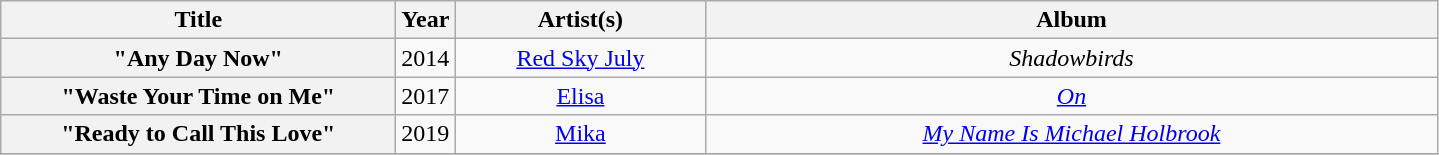<table class="wikitable plainrowheaders" style="text-align:center;">
<tr>
<th scope="col" style="width:16em;">Title</th>
<th scope="col" style="width:1em;">Year</th>
<th scope="col" style="width:10em;">Artist(s)</th>
<th scope="col" style="width:30em;">Album</th>
</tr>
<tr>
<th scope="row">"Any Day Now"</th>
<td>2014</td>
<td><a href='#'>Red Sky July</a></td>
<td><em>Shadowbirds</em></td>
</tr>
<tr>
<th scope="row">"Waste Your Time on Me"</th>
<td>2017</td>
<td><a href='#'>Elisa</a></td>
<td><em><a href='#'>On</a></em></td>
</tr>
<tr>
<th scope="row">"Ready to Call This Love"</th>
<td>2019</td>
<td><a href='#'>Mika</a></td>
<td><em><a href='#'>My Name Is Michael Holbrook</a></em></td>
</tr>
<tr>
</tr>
</table>
